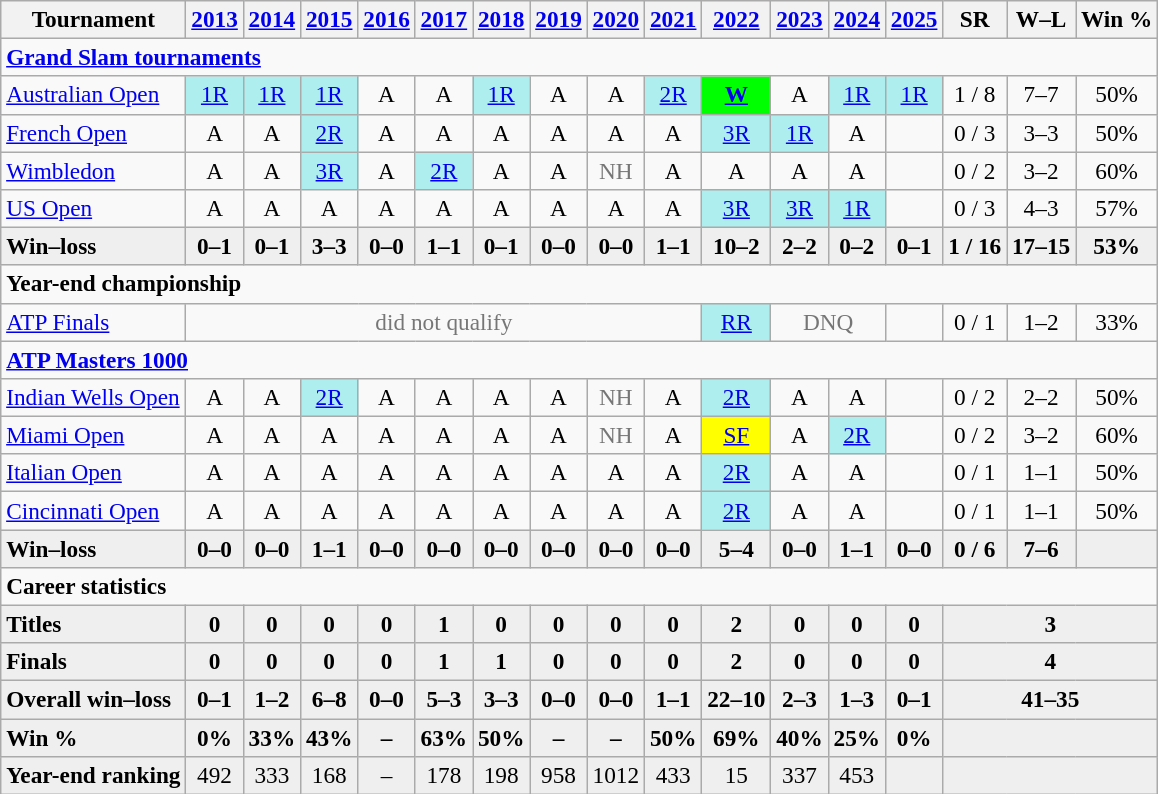<table class="wikitable nowrap" style=text-align:center;font-size:97%>
<tr>
<th>Tournament</th>
<th><a href='#'>2013</a></th>
<th><a href='#'>2014</a></th>
<th><a href='#'>2015</a></th>
<th><a href='#'>2016</a></th>
<th><a href='#'>2017</a></th>
<th><a href='#'>2018</a></th>
<th><a href='#'>2019</a></th>
<th><a href='#'>2020</a></th>
<th><a href='#'>2021</a></th>
<th><a href='#'>2022</a></th>
<th><a href='#'>2023</a></th>
<th><a href='#'>2024</a></th>
<th><a href='#'>2025</a></th>
<th>SR</th>
<th>W–L</th>
<th>Win %</th>
</tr>
<tr>
<td colspan="17" style="text-align:left;"><strong><a href='#'>Grand Slam tournaments</a></strong></td>
</tr>
<tr>
<td align=left><a href='#'>Australian Open</a></td>
<td bgcolor=afeeee><a href='#'>1R</a></td>
<td bgcolor=afeeee><a href='#'>1R</a></td>
<td bgcolor=afeeee><a href='#'>1R</a></td>
<td>A</td>
<td>A</td>
<td bgcolor=afeeee><a href='#'>1R</a></td>
<td>A</td>
<td>A</td>
<td bgcolor=afeeee><a href='#'>2R</a></td>
<td bgcolor=lime><a href='#'><strong>W</strong></a></td>
<td>A</td>
<td bgcolor=afeeee><a href='#'>1R</a></td>
<td bgcolor=afeeee><a href='#'>1R</a></td>
<td>1 / 8</td>
<td>7–7</td>
<td>50%</td>
</tr>
<tr>
<td align=left><a href='#'>French Open</a></td>
<td>A</td>
<td>A</td>
<td bgcolor=afeeee><a href='#'>2R</a></td>
<td>A</td>
<td>A</td>
<td>A</td>
<td>A</td>
<td>A</td>
<td>A</td>
<td bgcolor=afeeee><a href='#'>3R</a></td>
<td bgcolor=afeeee><a href='#'>1R</a></td>
<td>A</td>
<td></td>
<td>0 / 3</td>
<td>3–3</td>
<td>50%</td>
</tr>
<tr>
<td align=left><a href='#'>Wimbledon</a></td>
<td>A</td>
<td>A</td>
<td bgcolor=afeeee><a href='#'>3R</a></td>
<td>A</td>
<td bgcolor=afeeee><a href='#'>2R</a></td>
<td>A</td>
<td>A</td>
<td style=color:#767676>NH</td>
<td>A</td>
<td>A</td>
<td>A</td>
<td>A</td>
<td></td>
<td>0 / 2</td>
<td>3–2</td>
<td>60%</td>
</tr>
<tr>
<td align=left><a href='#'>US Open</a></td>
<td>A</td>
<td>A</td>
<td>A</td>
<td>A</td>
<td>A</td>
<td>A</td>
<td>A</td>
<td>A</td>
<td>A</td>
<td bgcolor=afeeee><a href='#'>3R</a></td>
<td bgcolor=afeeee><a href='#'>3R</a></td>
<td bgcolor=afeeee><a href='#'>1R</a></td>
<td></td>
<td>0 / 3</td>
<td>4–3</td>
<td>57%</td>
</tr>
<tr style="font-weight:bold; background:#efefef;">
<td style=text-align:left>Win–loss</td>
<td>0–1</td>
<td>0–1</td>
<td>3–3</td>
<td>0–0</td>
<td>1–1</td>
<td>0–1</td>
<td>0–0</td>
<td>0–0</td>
<td>1–1</td>
<td>10–2</td>
<td>2–2</td>
<td>0–2</td>
<td>0–1</td>
<td>1 / 16</td>
<td>17–15</td>
<td>53%</td>
</tr>
<tr>
<td colspan="17" style="text-align:left;"><strong>Year-end championship</strong></td>
</tr>
<tr>
<td align=left><a href='#'>ATP Finals</a></td>
<td colspan=9 style=color:#767676>did not qualify</td>
<td bgcolor=afeeee><a href='#'>RR</a></td>
<td colspan=2 style=color:#767676>DNQ</td>
<td></td>
<td>0 / 1</td>
<td>1–2</td>
<td>33%</td>
</tr>
<tr>
<td colspan="17" style="text-align:left;"><strong><a href='#'>ATP Masters 1000</a></strong></td>
</tr>
<tr>
<td align=left><a href='#'>Indian Wells Open</a></td>
<td>A</td>
<td>A</td>
<td bgcolor=afeeee><a href='#'>2R</a></td>
<td>A</td>
<td>A</td>
<td>A</td>
<td>A</td>
<td style="color:#767676">NH</td>
<td>A</td>
<td bgcolor=afeeee><a href='#'>2R</a></td>
<td>A</td>
<td>A</td>
<td></td>
<td>0 / 2</td>
<td>2–2</td>
<td>50%</td>
</tr>
<tr>
<td align=left><a href='#'>Miami Open</a></td>
<td>A</td>
<td>A</td>
<td>A</td>
<td>A</td>
<td>A</td>
<td>A</td>
<td>A</td>
<td style="color:#767676">NH</td>
<td>A</td>
<td bgcolor=yellow><a href='#'>SF</a></td>
<td>A</td>
<td bgcolor=afeeee><a href='#'>2R</a></td>
<td></td>
<td>0 / 2</td>
<td>3–2</td>
<td>60%</td>
</tr>
<tr>
<td align=left><a href='#'>Italian Open</a></td>
<td>A</td>
<td>A</td>
<td>A</td>
<td>A</td>
<td>A</td>
<td>A</td>
<td>A</td>
<td>A</td>
<td>A</td>
<td bgcolor=afeeee><a href='#'>2R</a></td>
<td>A</td>
<td>A</td>
<td></td>
<td>0 / 1</td>
<td>1–1</td>
<td>50%</td>
</tr>
<tr>
<td align=left><a href='#'>Cincinnati Open</a></td>
<td>A</td>
<td>A</td>
<td>A</td>
<td>A</td>
<td>A</td>
<td>A</td>
<td>A</td>
<td>A</td>
<td>A</td>
<td bgcolor=afeeee><a href='#'>2R</a></td>
<td>A</td>
<td>A</td>
<td></td>
<td>0 / 1</td>
<td>1–1</td>
<td>50%</td>
</tr>
<tr style=font-weight:bold;background:#efefef>
<td style=text-align:left>Win–loss</td>
<td>0–0</td>
<td>0–0</td>
<td>1–1</td>
<td>0–0</td>
<td>0–0</td>
<td>0–0</td>
<td>0–0</td>
<td>0–0</td>
<td>0–0</td>
<td>5–4</td>
<td>0–0</td>
<td>1–1</td>
<td>0–0</td>
<td>0 / 6</td>
<td>7–6</td>
<td></td>
</tr>
<tr>
<td colspan="17" style="text-align:left;"><strong>Career statistics</strong></td>
</tr>
<tr style="font-weight:bold; background:#efefef;">
<td style=text-align:left>Titles</td>
<td>0</td>
<td>0</td>
<td>0</td>
<td>0</td>
<td>1</td>
<td>0</td>
<td>0</td>
<td>0</td>
<td>0</td>
<td>2</td>
<td>0</td>
<td>0</td>
<td>0</td>
<td colspan=3>3</td>
</tr>
<tr style="font-weight:bold; background:#efefef;">
<td style=text-align:left>Finals</td>
<td>0</td>
<td>0</td>
<td>0</td>
<td>0</td>
<td>1</td>
<td>1</td>
<td>0</td>
<td>0</td>
<td>0</td>
<td>2</td>
<td>0</td>
<td>0</td>
<td>0</td>
<td colspan=3>4</td>
</tr>
<tr style="font-weight:bold; background:#efefef;">
<td style=text-align:left>Overall win–loss</td>
<td>0–1</td>
<td>1–2</td>
<td>6–8</td>
<td>0–0</td>
<td>5–3</td>
<td>3–3</td>
<td>0–0</td>
<td>0–0</td>
<td>1–1</td>
<td>22–10</td>
<td>2–3</td>
<td>1–3</td>
<td>0–1</td>
<td colspan=3>41–35</td>
</tr>
<tr style=font-weight:bold;background:#efefef>
<td style=text-align:left>Win %</td>
<td>0%</td>
<td>33%</td>
<td>43%</td>
<td>–</td>
<td>63%</td>
<td>50%</td>
<td>–</td>
<td>–</td>
<td>50%</td>
<td>69%</td>
<td>40%</td>
<td>25%</td>
<td>0%</td>
<td colspan=3></td>
</tr>
<tr style="background:#efefef;">
<td align=left><strong>Year-end ranking</strong></td>
<td>492</td>
<td>333</td>
<td>168</td>
<td>–</td>
<td>178</td>
<td>198</td>
<td>958</td>
<td>1012</td>
<td>433</td>
<td>15</td>
<td>337</td>
<td>453</td>
<td></td>
<td colspan=3></td>
</tr>
</table>
